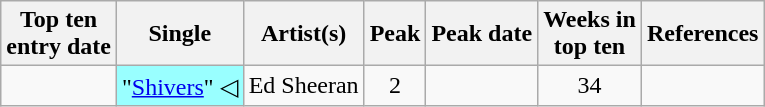<table class="wikitable sortable">
<tr>
<th>Top ten<br>entry date</th>
<th>Single</th>
<th>Artist(s)</th>
<th data-sort-type="number">Peak</th>
<th>Peak date</th>
<th data-sort-type="number">Weeks in<br>top ten</th>
<th>References</th>
</tr>
<tr>
<td></td>
<td style="background:#9ff;">"<a href='#'>Shivers</a>" ◁</td>
<td>Ed Sheeran</td>
<td style="text-align:center;">2</td>
<td></td>
<td style="text-align:center;">34</td>
<td></td>
</tr>
</table>
